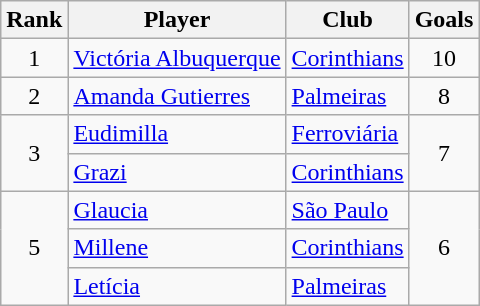<table class="wikitable sortable" style="text-align:center">
<tr>
<th>Rank</th>
<th>Player</th>
<th>Club</th>
<th>Goals</th>
</tr>
<tr>
<td rowspan=1>1</td>
<td align=left> <a href='#'>Victória Albuquerque</a></td>
<td align=left><a href='#'>Corinthians</a></td>
<td rowspan=1>10</td>
</tr>
<tr>
<td rowspan=1>2</td>
<td align=left> <a href='#'>Amanda Gutierres</a></td>
<td align=left><a href='#'>Palmeiras</a></td>
<td rowspan=1>8</td>
</tr>
<tr>
<td rowspan=2>3</td>
<td align=left> <a href='#'>Eudimilla</a></td>
<td align=left><a href='#'>Ferroviária</a></td>
<td rowspan=2>7</td>
</tr>
<tr>
<td align=left> <a href='#'>Grazi</a></td>
<td align=left><a href='#'>Corinthians</a></td>
</tr>
<tr>
<td rowspan=3>5</td>
<td align=left> <a href='#'>Glaucia</a></td>
<td align=left><a href='#'>São Paulo</a></td>
<td rowspan=3>6</td>
</tr>
<tr>
<td align=left> <a href='#'>Millene</a></td>
<td align=left><a href='#'>Corinthians</a></td>
</tr>
<tr>
<td align=left> <a href='#'>Letícia</a></td>
<td align=left><a href='#'>Palmeiras</a></td>
</tr>
</table>
